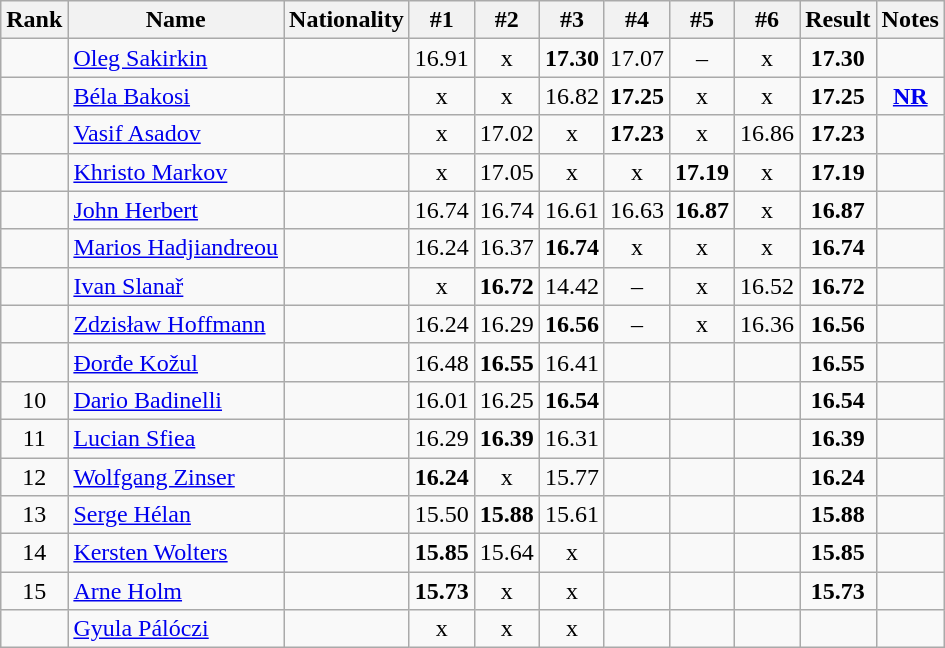<table class="wikitable sortable" style="text-align:center">
<tr>
<th>Rank</th>
<th>Name</th>
<th>Nationality</th>
<th>#1</th>
<th>#2</th>
<th>#3</th>
<th>#4</th>
<th>#5</th>
<th>#6</th>
<th>Result</th>
<th>Notes</th>
</tr>
<tr>
<td></td>
<td align="left"><a href='#'>Oleg Sakirkin</a></td>
<td align=left></td>
<td>16.91</td>
<td>x</td>
<td><strong>17.30</strong></td>
<td>17.07</td>
<td>–</td>
<td>x</td>
<td><strong>17.30</strong></td>
<td></td>
</tr>
<tr>
<td></td>
<td align="left"><a href='#'>Béla Bakosi</a></td>
<td align=left></td>
<td>x</td>
<td>x</td>
<td>16.82</td>
<td><strong>17.25</strong></td>
<td>x</td>
<td>x</td>
<td><strong>17.25</strong></td>
<td><strong><a href='#'>NR</a></strong></td>
</tr>
<tr>
<td></td>
<td align="left"><a href='#'>Vasif Asadov</a></td>
<td align=left></td>
<td>x</td>
<td>17.02</td>
<td>x</td>
<td><strong>17.23</strong></td>
<td>x</td>
<td>16.86</td>
<td><strong>17.23</strong></td>
<td></td>
</tr>
<tr>
<td></td>
<td align="left"><a href='#'>Khristo Markov</a></td>
<td align=left></td>
<td>x</td>
<td>17.05</td>
<td>x</td>
<td>x</td>
<td><strong>17.19</strong></td>
<td>x</td>
<td><strong>17.19</strong></td>
<td></td>
</tr>
<tr>
<td></td>
<td align="left"><a href='#'>John Herbert</a></td>
<td align=left></td>
<td>16.74</td>
<td>16.74</td>
<td>16.61</td>
<td>16.63</td>
<td><strong>16.87</strong></td>
<td>x</td>
<td><strong>16.87</strong></td>
<td></td>
</tr>
<tr>
<td></td>
<td align="left"><a href='#'>Marios Hadjiandreou</a></td>
<td align=left></td>
<td>16.24</td>
<td>16.37</td>
<td><strong>16.74</strong></td>
<td>x</td>
<td>x</td>
<td>x</td>
<td><strong>16.74</strong></td>
<td></td>
</tr>
<tr>
<td></td>
<td align="left"><a href='#'>Ivan Slanař</a></td>
<td align=left></td>
<td>x</td>
<td><strong>16.72</strong></td>
<td>14.42</td>
<td>–</td>
<td>x</td>
<td>16.52</td>
<td><strong>16.72</strong></td>
<td></td>
</tr>
<tr>
<td></td>
<td align="left"><a href='#'>Zdzisław Hoffmann</a></td>
<td align=left></td>
<td>16.24</td>
<td>16.29</td>
<td><strong>16.56</strong></td>
<td>–</td>
<td>x</td>
<td>16.36</td>
<td><strong>16.56</strong></td>
<td></td>
</tr>
<tr>
<td></td>
<td align="left"><a href='#'>Đorđe Kožul</a></td>
<td align=left></td>
<td>16.48</td>
<td><strong>16.55</strong></td>
<td>16.41</td>
<td></td>
<td></td>
<td></td>
<td><strong>16.55</strong></td>
<td></td>
</tr>
<tr>
<td>10</td>
<td align="left"><a href='#'>Dario Badinelli</a></td>
<td align=left></td>
<td>16.01</td>
<td>16.25</td>
<td><strong>16.54</strong></td>
<td></td>
<td></td>
<td></td>
<td><strong>16.54</strong></td>
<td></td>
</tr>
<tr>
<td>11</td>
<td align="left"><a href='#'>Lucian Sfiea</a></td>
<td align=left></td>
<td>16.29</td>
<td><strong>16.39</strong></td>
<td>16.31</td>
<td></td>
<td></td>
<td></td>
<td><strong>16.39</strong></td>
<td></td>
</tr>
<tr>
<td>12</td>
<td align="left"><a href='#'>Wolfgang Zinser</a></td>
<td align=left></td>
<td><strong>16.24</strong></td>
<td>x</td>
<td>15.77</td>
<td></td>
<td></td>
<td></td>
<td><strong>16.24</strong></td>
<td></td>
</tr>
<tr>
<td>13</td>
<td align="left"><a href='#'>Serge Hélan</a></td>
<td align=left></td>
<td>15.50</td>
<td><strong>15.88</strong></td>
<td>15.61</td>
<td></td>
<td></td>
<td></td>
<td><strong>15.88</strong></td>
<td></td>
</tr>
<tr>
<td>14</td>
<td align="left"><a href='#'>Kersten Wolters</a></td>
<td align=left></td>
<td><strong>15.85</strong></td>
<td>15.64</td>
<td>x</td>
<td></td>
<td></td>
<td></td>
<td><strong>15.85</strong></td>
<td></td>
</tr>
<tr>
<td>15</td>
<td align="left"><a href='#'>Arne Holm</a></td>
<td align=left></td>
<td><strong>15.73</strong></td>
<td>x</td>
<td>x</td>
<td></td>
<td></td>
<td></td>
<td><strong>15.73</strong></td>
<td></td>
</tr>
<tr>
<td></td>
<td align="left"><a href='#'>Gyula Pálóczi</a></td>
<td align=left></td>
<td>x</td>
<td>x</td>
<td>x</td>
<td></td>
<td></td>
<td></td>
<td><strong></strong></td>
<td></td>
</tr>
</table>
